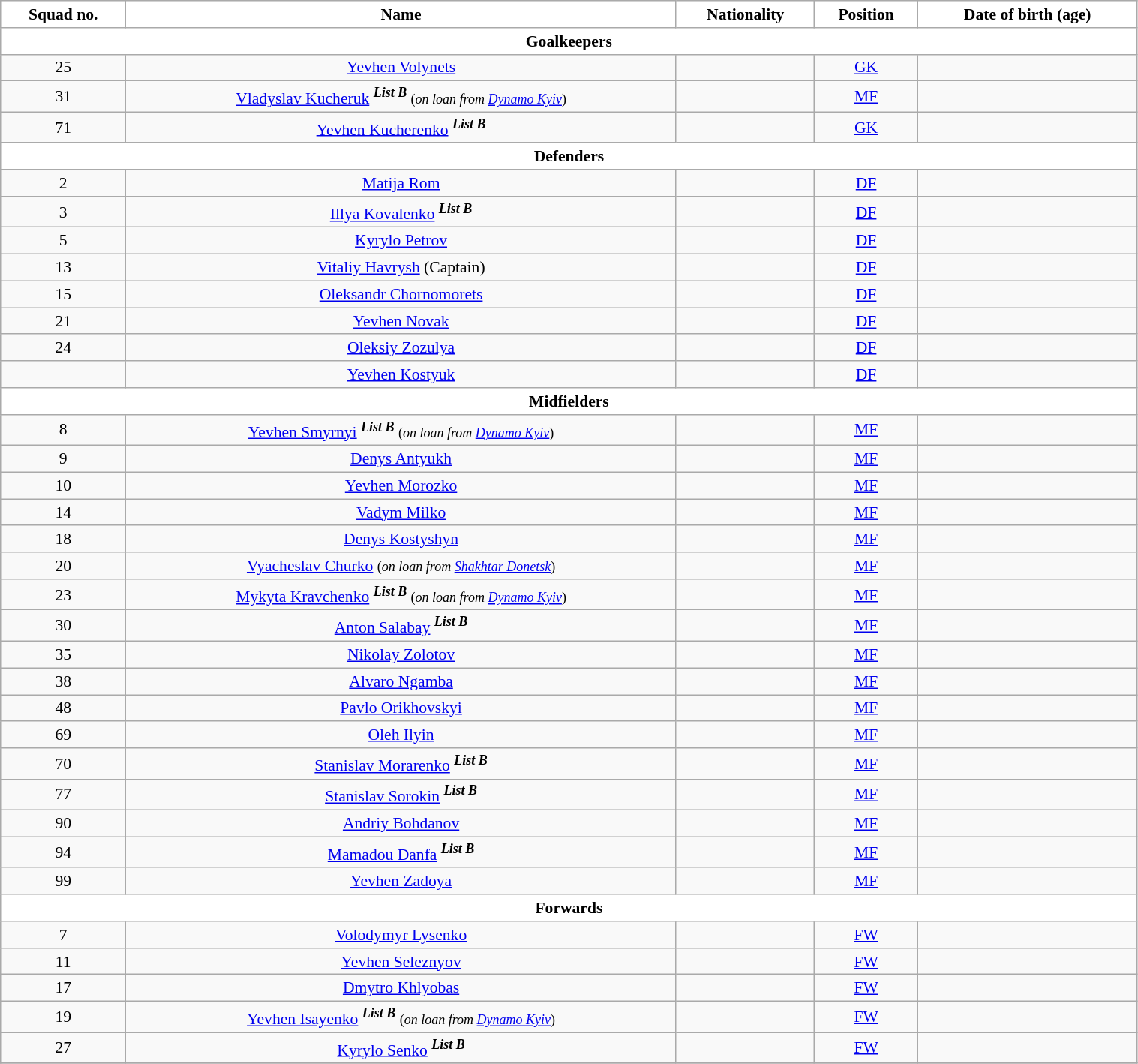<table class="wikitable" style="text-align:center; font-size:90%; width:80%">
<tr>
<th style="background:white; color:black; text-align:center">Squad no.</th>
<th style="background:white; color:black; text-align:center">Name</th>
<th style="background:white; color:black; text-align:center">Nationality</th>
<th style="background:white; color:black; text-align:center">Position</th>
<th style="background:white; color:black; text-align:center">Date of birth (age)</th>
</tr>
<tr>
<th colspan="6" style="background:white; color:black; text-align:center">Goalkeepers</th>
</tr>
<tr>
<td>25</td>
<td><a href='#'>Yevhen Volynets</a></td>
<td></td>
<td><a href='#'>GK</a></td>
<td></td>
</tr>
<tr>
<td>31</td>
<td><a href='#'>Vladyslav Kucheruk</a> <sup><strong><em>List B</em></strong></sup> <small>(<em>on loan from <a href='#'>Dynamo Kyiv</a></em>)</small></td>
<td></td>
<td><a href='#'>MF</a></td>
<td></td>
</tr>
<tr>
<td>71</td>
<td><a href='#'>Yevhen Kucherenko</a> <sup><strong><em>List B</em></strong></sup></td>
<td></td>
<td><a href='#'>GK</a></td>
<td></td>
</tr>
<tr>
<th colspan="6" style="background:white; color:black; text-align:center">Defenders</th>
</tr>
<tr>
<td>2</td>
<td><a href='#'>Matija Rom</a></td>
<td></td>
<td><a href='#'>DF</a></td>
<td></td>
</tr>
<tr>
<td>3</td>
<td><a href='#'>Illya Kovalenko</a> <sup><strong><em>List B</em></strong></sup></td>
<td></td>
<td><a href='#'>DF</a></td>
<td></td>
</tr>
<tr>
<td>5</td>
<td><a href='#'>Kyrylo Petrov</a></td>
<td></td>
<td><a href='#'>DF</a></td>
<td></td>
</tr>
<tr>
<td>13</td>
<td><a href='#'>Vitaliy Havrysh</a> (Captain)</td>
<td></td>
<td><a href='#'>DF</a></td>
<td></td>
</tr>
<tr>
<td>15</td>
<td><a href='#'>Oleksandr Chornomorets</a></td>
<td></td>
<td><a href='#'>DF</a></td>
<td></td>
</tr>
<tr>
<td>21</td>
<td><a href='#'>Yevhen Novak</a></td>
<td></td>
<td><a href='#'>DF</a></td>
<td></td>
</tr>
<tr>
<td>24</td>
<td><a href='#'>Oleksiy Zozulya</a></td>
<td></td>
<td><a href='#'>DF</a></td>
<td></td>
</tr>
<tr>
<td></td>
<td><a href='#'>Yevhen Kostyuk</a></td>
<td></td>
<td><a href='#'>DF</a></td>
<td></td>
</tr>
<tr>
<th colspan="6" style="background:white; color:black;; text-align:center">Midfielders</th>
</tr>
<tr>
<td>8</td>
<td><a href='#'>Yevhen Smyrnyi</a> <sup><strong><em>List B</em></strong></sup> <small>(<em>on loan from <a href='#'>Dynamo Kyiv</a></em>)</small></td>
<td></td>
<td><a href='#'>MF</a></td>
<td></td>
</tr>
<tr>
<td>9</td>
<td><a href='#'>Denys Antyukh</a></td>
<td></td>
<td><a href='#'>MF</a></td>
<td></td>
</tr>
<tr>
<td>10</td>
<td><a href='#'>Yevhen Morozko</a></td>
<td></td>
<td><a href='#'>MF</a></td>
<td></td>
</tr>
<tr>
<td>14</td>
<td><a href='#'>Vadym Milko</a></td>
<td></td>
<td><a href='#'>MF</a></td>
<td></td>
</tr>
<tr>
<td>18</td>
<td><a href='#'>Denys Kostyshyn</a></td>
<td></td>
<td><a href='#'>MF</a></td>
<td></td>
</tr>
<tr>
<td>20</td>
<td><a href='#'>Vyacheslav Churko</a> <small>(<em>on loan from <a href='#'>Shakhtar Donetsk</a></em>)</small></td>
<td></td>
<td><a href='#'>MF</a></td>
<td></td>
</tr>
<tr>
<td>23</td>
<td><a href='#'>Mykyta Kravchenko</a> <sup><strong><em>List B</em></strong></sup> <small>(<em>on loan from <a href='#'>Dynamo Kyiv</a></em>)</small></td>
<td></td>
<td><a href='#'>MF</a></td>
<td></td>
</tr>
<tr>
<td>30</td>
<td><a href='#'>Anton Salabay</a> <sup><strong><em>List B</em></strong></sup></td>
<td></td>
<td><a href='#'>MF</a></td>
<td></td>
</tr>
<tr>
<td>35</td>
<td><a href='#'>Nikolay Zolotov</a></td>
<td></td>
<td><a href='#'>MF</a></td>
<td></td>
</tr>
<tr>
<td>38</td>
<td><a href='#'>Alvaro Ngamba</a></td>
<td></td>
<td><a href='#'>MF</a></td>
<td></td>
</tr>
<tr>
<td>48</td>
<td><a href='#'>Pavlo Orikhovskyi</a></td>
<td></td>
<td><a href='#'>MF</a></td>
<td></td>
</tr>
<tr>
<td>69</td>
<td><a href='#'>Oleh Ilyin</a></td>
<td></td>
<td><a href='#'>MF</a></td>
<td></td>
</tr>
<tr>
<td>70</td>
<td><a href='#'>Stanislav Morarenko</a> <sup><strong><em>List B</em></strong></sup></td>
<td></td>
<td><a href='#'>MF</a></td>
<td></td>
</tr>
<tr>
<td>77</td>
<td><a href='#'>Stanislav Sorokin</a> <sup><strong><em>List B</em></strong></sup></td>
<td></td>
<td><a href='#'>MF</a></td>
<td></td>
</tr>
<tr>
<td>90</td>
<td><a href='#'>Andriy Bohdanov</a></td>
<td></td>
<td><a href='#'>MF</a></td>
<td></td>
</tr>
<tr>
<td>94</td>
<td><a href='#'>Mamadou Danfa</a> <sup><strong><em>List B</em></strong></sup></td>
<td></td>
<td><a href='#'>MF</a></td>
<td></td>
</tr>
<tr>
<td>99</td>
<td><a href='#'>Yevhen Zadoya</a></td>
<td></td>
<td><a href='#'>MF</a></td>
<td></td>
</tr>
<tr>
<th colspan="7" style="background:white; color:black; text-align:center">Forwards</th>
</tr>
<tr>
<td>7</td>
<td><a href='#'>Volodymyr Lysenko</a></td>
<td></td>
<td><a href='#'>FW</a></td>
<td></td>
</tr>
<tr>
<td>11</td>
<td><a href='#'>Yevhen Seleznyov</a></td>
<td></td>
<td><a href='#'>FW</a></td>
<td></td>
</tr>
<tr>
<td>17</td>
<td><a href='#'>Dmytro Khlyobas</a></td>
<td></td>
<td><a href='#'>FW</a></td>
<td></td>
</tr>
<tr>
<td>19</td>
<td><a href='#'>Yevhen Isayenko</a> <sup><strong><em>List B</em></strong></sup> <small>(<em>on loan from <a href='#'>Dynamo Kyiv</a></em>)</small></td>
<td></td>
<td><a href='#'>FW</a></td>
<td></td>
</tr>
<tr>
<td>27</td>
<td><a href='#'>Kyrylo Senko</a> <sup><strong><em>List B</em></strong></sup></td>
<td></td>
<td><a href='#'>FW</a></td>
<td></td>
</tr>
<tr>
</tr>
</table>
